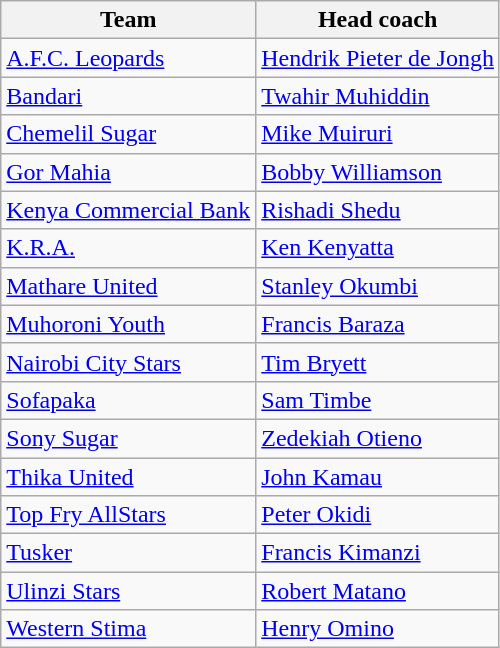<table class="wikitable sortable">
<tr>
<th>Team</th>
<th>Head coach</th>
</tr>
<tr>
<td><a href='#'>A.F.C. Leopards</a></td>
<td> <a href='#'>Hendrik Pieter de Jongh</a></td>
</tr>
<tr>
<td><a href='#'>Bandari</a></td>
<td> <a href='#'>Twahir Muhiddin</a></td>
</tr>
<tr>
<td><a href='#'>Chemelil Sugar</a></td>
<td> <a href='#'>Mike Muiruri</a></td>
</tr>
<tr>
<td><a href='#'>Gor Mahia</a></td>
<td> <a href='#'>Bobby Williamson</a></td>
</tr>
<tr>
<td><a href='#'>Kenya Commercial Bank</a></td>
<td> <a href='#'>Rishadi Shedu</a></td>
</tr>
<tr>
<td><a href='#'>K.R.A.</a></td>
<td> <a href='#'>Ken Kenyatta</a></td>
</tr>
<tr>
<td><a href='#'>Mathare United</a></td>
<td> <a href='#'>Stanley Okumbi</a></td>
</tr>
<tr>
<td><a href='#'>Muhoroni Youth</a></td>
<td> <a href='#'>Francis Baraza</a></td>
</tr>
<tr>
<td><a href='#'>Nairobi City Stars</a></td>
<td> <a href='#'>Tim Bryett</a></td>
</tr>
<tr>
<td><a href='#'>Sofapaka</a></td>
<td> <a href='#'>Sam Timbe</a></td>
</tr>
<tr>
<td><a href='#'>Sony Sugar</a></td>
<td> <a href='#'>Zedekiah Otieno</a></td>
</tr>
<tr>
<td><a href='#'>Thika United</a></td>
<td> <a href='#'>John Kamau</a></td>
</tr>
<tr>
<td><a href='#'>Top Fry AllStars</a></td>
<td> <a href='#'>Peter Okidi</a></td>
</tr>
<tr>
<td><a href='#'>Tusker</a></td>
<td> <a href='#'>Francis Kimanzi</a></td>
</tr>
<tr>
<td><a href='#'>Ulinzi Stars</a></td>
<td> <a href='#'>Robert Matano</a></td>
</tr>
<tr>
<td><a href='#'>Western Stima</a></td>
<td> <a href='#'>Henry Omino</a></td>
</tr>
</table>
